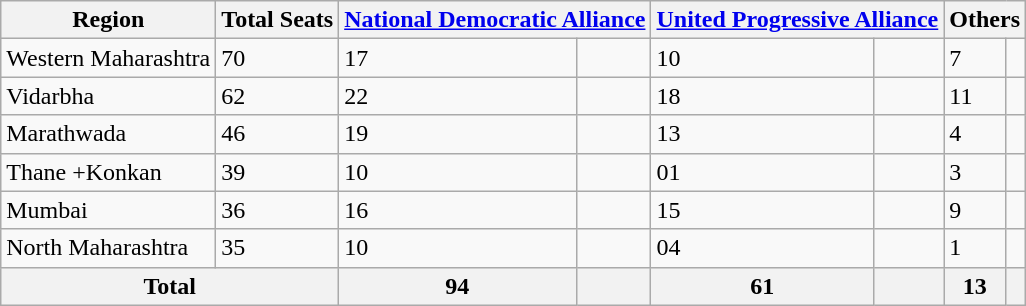<table class="wikitable sortable">
<tr>
<th>Region</th>
<th>Total Seats</th>
<th colspan="2"><a href='#'>National Democratic Alliance</a></th>
<th colspan="2"><a href='#'>United Progressive Alliance</a></th>
<th colspan="2">Others</th>
</tr>
<tr>
<td>Western Maharashtra</td>
<td>70</td>
<td> 17</td>
<td></td>
<td> 10</td>
<td></td>
<td> 7</td>
<td></td>
</tr>
<tr>
<td>Vidarbha</td>
<td>62</td>
<td> 22</td>
<td></td>
<td> 18</td>
<td></td>
<td> 11</td>
<td></td>
</tr>
<tr>
<td>Marathwada</td>
<td>46</td>
<td> 19</td>
<td></td>
<td> 13</td>
<td></td>
<td> 4</td>
<td></td>
</tr>
<tr>
<td>Thane +Konkan</td>
<td>39</td>
<td> 10</td>
<td></td>
<td> 01</td>
<td></td>
<td> 3</td>
<td></td>
</tr>
<tr>
<td>Mumbai</td>
<td>36</td>
<td> 16</td>
<td></td>
<td> 15</td>
<td></td>
<td> 9</td>
<td></td>
</tr>
<tr>
<td>North Maharashtra</td>
<td>35</td>
<td> 10</td>
<td></td>
<td> 04</td>
<td></td>
<td> 1</td>
<td></td>
</tr>
<tr>
<th colspan="2">Total</th>
<th> 94</th>
<th></th>
<th> 61</th>
<th></th>
<th> 13</th>
<th></th>
</tr>
</table>
